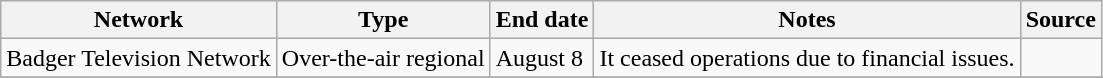<table class="wikitable sortable">
<tr>
<th>Network</th>
<th>Type</th>
<th>End date</th>
<th>Notes</th>
<th>Source</th>
</tr>
<tr>
<td>Badger Television Network</td>
<td>Over-the-air regional</td>
<td>August 8</td>
<td>It ceased operations due to financial issues.</td>
<td></td>
</tr>
<tr>
</tr>
</table>
